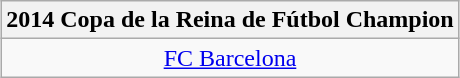<table class=wikitable style="text-align:center; margin:auto">
<tr>
<th>2014 Copa de la Reina de Fútbol Champion</th>
</tr>
<tr>
<td><a href='#'>FC Barcelona</a></td>
</tr>
</table>
